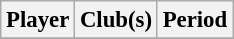<table class="wikitable collapsible collapsed" style="text-align:center;font-size:95%">
<tr>
<th scope="col">Player</th>
<th scope="col" class="unsortable">Club(s)</th>
<th scope="col">Period</th>
</tr>
<tr>
</tr>
</table>
